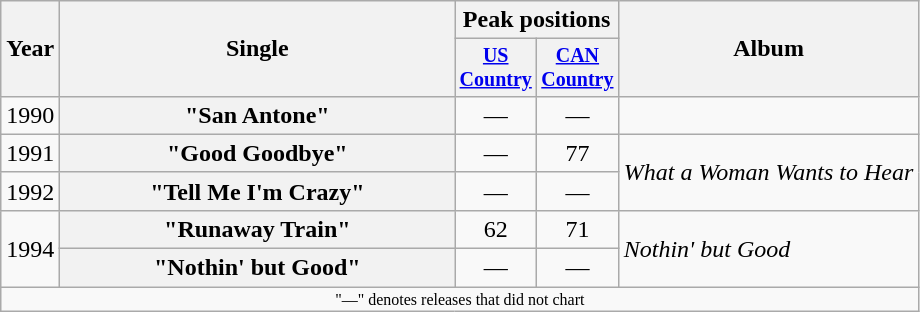<table class="wikitable plainrowheaders" style="text-align:center;">
<tr>
<th rowspan="2">Year</th>
<th rowspan="2" style="width:16em;">Single</th>
<th colspan="2">Peak positions</th>
<th rowspan="2">Album</th>
</tr>
<tr style="font-size:smaller;">
<th style="width:45px;"><a href='#'>US Country</a><br></th>
<th style="width:45px;"><a href='#'>CAN Country</a><br></th>
</tr>
<tr>
<td>1990</td>
<th scope="row">"San Antone"</th>
<td>—</td>
<td>—</td>
<td></td>
</tr>
<tr>
<td>1991</td>
<th scope="row">"Good Goodbye"</th>
<td>—</td>
<td>77</td>
<td align="left" rowspan="2"><em>What a Woman Wants to Hear</em></td>
</tr>
<tr>
<td>1992</td>
<th scope="row">"Tell Me I'm Crazy"</th>
<td>—</td>
<td>—</td>
</tr>
<tr>
<td rowspan="2">1994</td>
<th scope="row">"Runaway Train"</th>
<td>62</td>
<td>71</td>
<td align="left" rowspan="2"><em>Nothin' but Good</em></td>
</tr>
<tr>
<th scope="row">"Nothin' but Good"</th>
<td>—</td>
<td>—</td>
</tr>
<tr>
<td colspan="5" style="font-size:8pt">"—" denotes releases that did not chart</td>
</tr>
</table>
